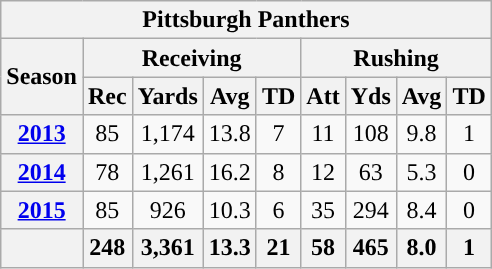<table class=wikitable style="text-align:center;">
<tr>
<th colspan="9">Pittsburgh Panthers</th>
</tr>
<tr>
<th rowspan="2">Season</th>
<th colspan="4">Receiving</th>
<th colspan="4">Rushing</th>
</tr>
<tr>
<th>Rec</th>
<th>Yards</th>
<th>Avg</th>
<th>TD</th>
<th>Att</th>
<th>Yds</th>
<th>Avg</th>
<th>TD</th>
</tr>
<tr>
<th><a href='#'>2013</a></th>
<td>85</td>
<td>1,174</td>
<td>13.8</td>
<td>7</td>
<td>11</td>
<td>108</td>
<td>9.8</td>
<td>1</td>
</tr>
<tr>
<th><a href='#'>2014</a></th>
<td>78</td>
<td>1,261</td>
<td>16.2</td>
<td>8</td>
<td>12</td>
<td>63</td>
<td>5.3</td>
<td>0</td>
</tr>
<tr>
<th><a href='#'>2015</a></th>
<td>85</td>
<td>926</td>
<td>10.3</td>
<td>6</td>
<td>35</td>
<td>294</td>
<td>8.4</td>
<td>0</td>
</tr>
<tr>
<th></th>
<th>248</th>
<th>3,361</th>
<th>13.3</th>
<th>21</th>
<th>58</th>
<th>465</th>
<th>8.0</th>
<th>1</th>
</tr>
</table>
